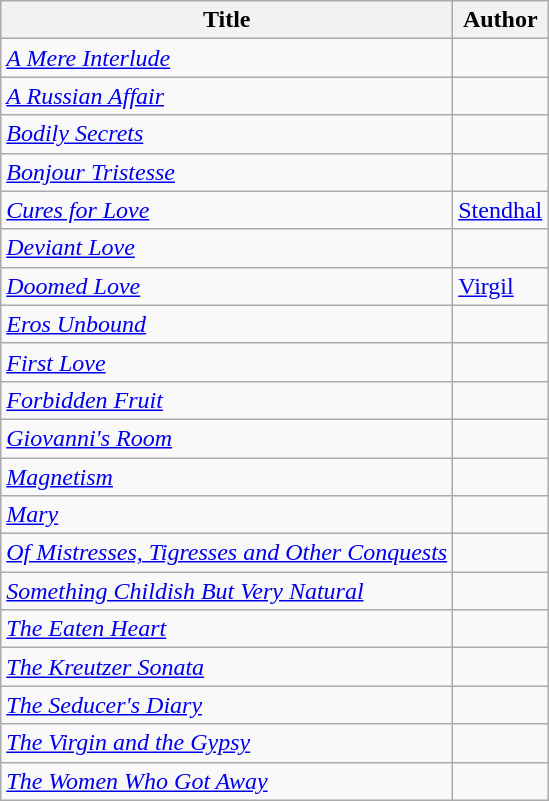<table class="wikitable sortable">
<tr>
<th scope="col">Title</th>
<th scope="col">Author</th>
</tr>
<tr>
<td><em><a href='#'>A Mere Interlude</a></em></td>
<td></td>
</tr>
<tr>
<td><em><a href='#'>A Russian Affair</a></em></td>
<td></td>
</tr>
<tr>
<td><em><a href='#'>Bodily Secrets</a></em></td>
<td></td>
</tr>
<tr>
<td><em><a href='#'>Bonjour Tristesse</a></em></td>
<td></td>
</tr>
<tr>
<td><em><a href='#'>Cures for Love</a></em></td>
<td><a href='#'>Stendhal</a></td>
</tr>
<tr>
<td><em><a href='#'>Deviant Love</a></em></td>
<td></td>
</tr>
<tr>
<td><em><a href='#'>Doomed Love</a></em></td>
<td><a href='#'>Virgil</a></td>
</tr>
<tr>
<td><em><a href='#'>Eros Unbound</a></em></td>
<td></td>
</tr>
<tr>
<td><em><a href='#'>First Love</a></em></td>
<td></td>
</tr>
<tr>
<td><em><a href='#'>Forbidden Fruit</a></em></td>
<td></td>
</tr>
<tr>
<td><em><a href='#'>Giovanni's Room</a></em></td>
<td></td>
</tr>
<tr>
<td><em><a href='#'>Magnetism</a></em></td>
<td></td>
</tr>
<tr>
<td><em><a href='#'>Mary</a></em></td>
<td></td>
</tr>
<tr>
<td><em><a href='#'>Of Mistresses, Tigresses and Other Conquests</a></em></td>
<td></td>
</tr>
<tr>
<td><em><a href='#'>Something Childish But Very Natural</a></em></td>
<td></td>
</tr>
<tr>
<td><em><a href='#'>The Eaten Heart</a></em></td>
<td></td>
</tr>
<tr>
<td><em><a href='#'>The Kreutzer Sonata</a></em></td>
<td></td>
</tr>
<tr>
<td><em><a href='#'>The Seducer's Diary</a></em></td>
<td></td>
</tr>
<tr>
<td><em><a href='#'>The Virgin and the Gypsy</a></em></td>
<td></td>
</tr>
<tr>
<td><em><a href='#'>The Women Who Got Away</a></em></td>
<td></td>
</tr>
</table>
